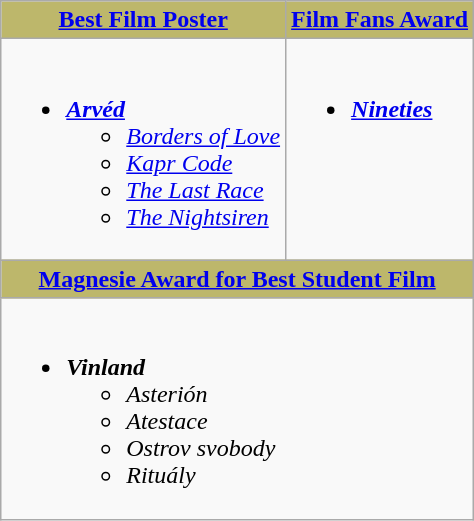<table class=wikitable>
<tr>
<th style="background:#BDB76B;"><a href='#'>Best Film Poster</a></th>
<th style="background:#BDB76B;"><a href='#'>Film Fans Award</a></th>
</tr>
<tr>
<td valign="top"><br><ul><li><strong><em><a href='#'>Arvéd</a></em></strong><ul><li><em><a href='#'>Borders of Love</a></em></li><li><em><a href='#'>Kapr Code</a></em></li><li><em><a href='#'>The Last Race</a></em></li><li><em><a href='#'>The Nightsiren</a></em></li></ul></li></ul></td>
<td valign="top"><br><ul><li><strong><em><a href='#'>Nineties</a></em></strong></li></ul></td>
</tr>
<tr>
<th style="background:#BDB76B;" colspan="2"><a href='#'>Magnesie Award for Best Student Film</a></th>
</tr>
<tr>
<td colspan="2"><br><ul><li><strong><em>Vinland</em></strong><ul><li><em>Asterión</em></li><li><em>Atestace</em></li><li><em>Ostrov svobody</em></li><li><em>Rituály</em></li></ul></li></ul></td>
</tr>
</table>
